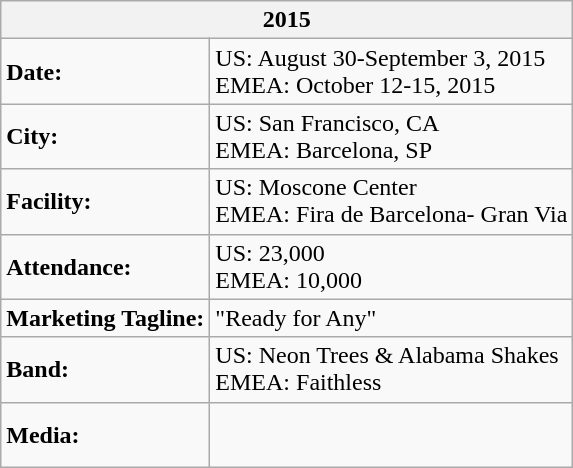<table class="wikitable">
<tr>
<th colspan="2">2015</th>
</tr>
<tr>
<td><strong>Date:</strong></td>
<td>US: August 30-September 3, 2015<br>EMEA: October 12-15, 2015</td>
</tr>
<tr>
<td><strong>City:</strong></td>
<td>US: San Francisco, CA<br>EMEA: Barcelona, SP</td>
</tr>
<tr>
<td><strong>Facility:</strong></td>
<td>US: Moscone Center<br>EMEA: Fira de Barcelona- Gran Via</td>
</tr>
<tr>
<td><strong>Attendance:</strong></td>
<td>US: 23,000<br>EMEA: 10,000</td>
</tr>
<tr>
<td><strong>Marketing Tagline:</strong></td>
<td>"Ready for Any"</td>
</tr>
<tr>
<td><strong>Band:</strong></td>
<td>US: Neon Trees & Alabama Shakes<br>EMEA: Faithless</td>
</tr>
<tr>
<td><strong>Media:</strong></td>
<td><br><br></td>
</tr>
</table>
